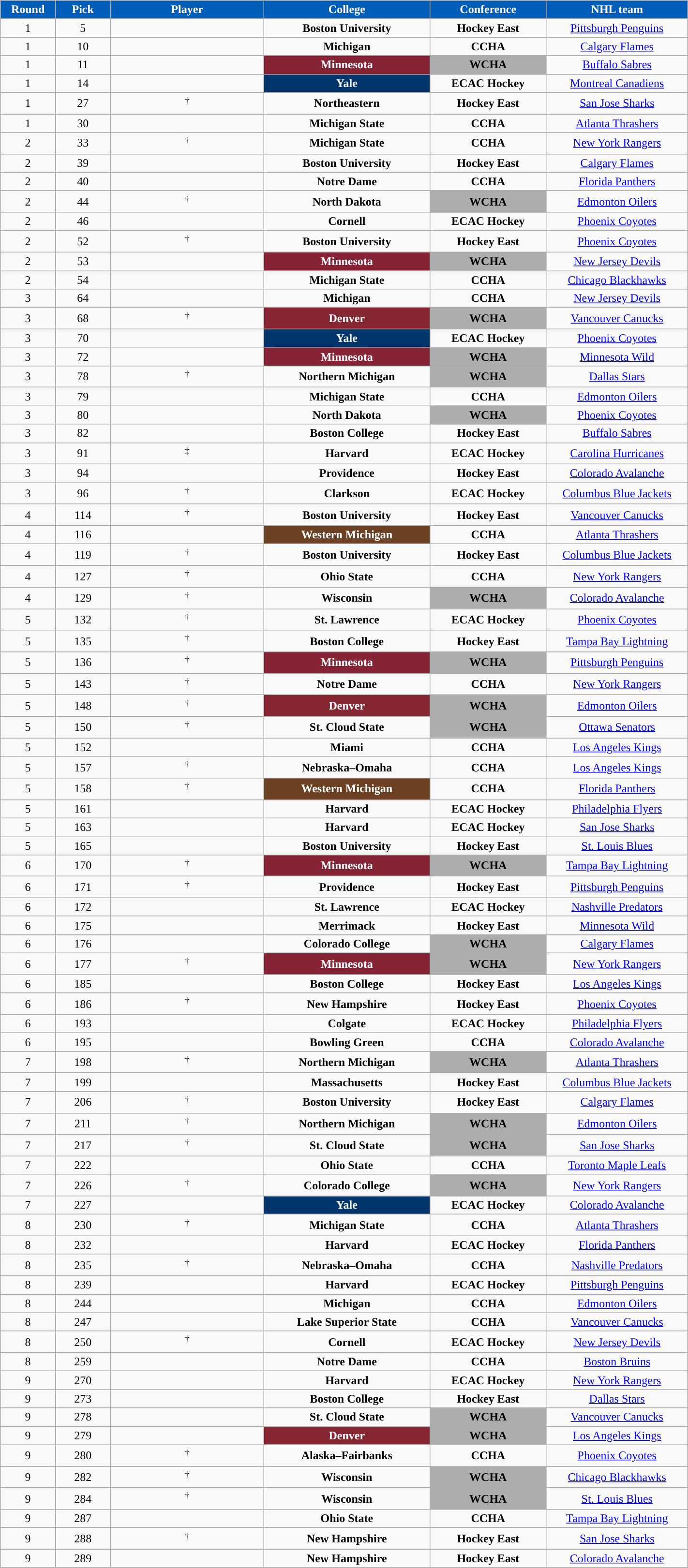<table class="wikitable sortable" width="75%">
<tr>
<th style="color:white; background-color:#005EB8; width: 4em;">Round</th>
<th style="color:white; background-color:#005EB8; width: 4em;">Pick</th>
<th style="color:white; background-color:#005EB8; width: 12em;">Player</th>
<th style="color:white; background-color:#005EB8; width: 13em;">College</th>
<th style="color:white; background-color:#005EB8; width: 9em;">Conference</th>
<th style="color:white; background-color:#005EB8; width: 11em;">NHL team</th>
</tr>
<tr align="center" bgcolor="">
<td>1</td>
<td>5</td>
<td></td>
<td><strong>Boston University</strong></td>
<td><strong>Hockey East</strong></td>
<td><a href='#'>Pittsburgh Penguins</a></td>
</tr>
<tr align="center" bgcolor="">
<td>1</td>
<td>10</td>
<td></td>
<td><strong>Michigan</strong></td>
<td><strong>CCHA</strong></td>
<td><a href='#'>Calgary Flames</a></td>
</tr>
<tr align="center" bgcolor="">
<td>1</td>
<td>11</td>
<td></td>
<td style="color:white; background:#862334; "><strong>Minnesota</strong></td>
<td style="color:black; background:#ADADAD; "><strong>WCHA</strong></td>
<td><a href='#'>Buffalo Sabres</a></td>
</tr>
<tr align="center" bgcolor="">
<td>1</td>
<td>14</td>
<td></td>
<td style="color:white; background:#00356B"><strong>Yale</strong></td>
<td><strong>ECAC Hockey</strong></td>
<td><a href='#'>Montreal Canadiens</a></td>
</tr>
<tr align="center" bgcolor="">
<td>1</td>
<td>27</td>
<td> <sup>†</sup></td>
<td><strong>Northeastern</strong></td>
<td><strong>Hockey East</strong></td>
<td><a href='#'>San Jose Sharks</a></td>
</tr>
<tr align="center" bgcolor="">
<td>1</td>
<td>30</td>
<td></td>
<td><strong>Michigan State</strong></td>
<td><strong>CCHA</strong></td>
<td><a href='#'>Atlanta Thrashers</a></td>
</tr>
<tr align="center" bgcolor="">
<td>2</td>
<td>33</td>
<td> <sup>†</sup></td>
<td><strong>Michigan State</strong></td>
<td><strong>CCHA</strong></td>
<td><a href='#'>New York Rangers</a></td>
</tr>
<tr align="center" bgcolor="">
<td>2</td>
<td>39</td>
<td></td>
<td><strong>Boston University</strong></td>
<td><strong>Hockey East</strong></td>
<td><a href='#'>Calgary Flames</a></td>
</tr>
<tr align="center" bgcolor="">
<td>2</td>
<td>40</td>
<td></td>
<td><strong>Notre Dame</strong></td>
<td><strong>CCHA</strong></td>
<td><a href='#'>Florida Panthers</a></td>
</tr>
<tr align="center" bgcolor="">
<td>2</td>
<td>44</td>
<td> <sup>†</sup></td>
<td><strong>North Dakota</strong></td>
<td style="color:black; background:#ADADAD; "><strong>WCHA</strong></td>
<td><a href='#'>Edmonton Oilers</a></td>
</tr>
<tr align="center" bgcolor="">
<td>2</td>
<td>46</td>
<td></td>
<td><strong>Cornell</strong></td>
<td><strong>ECAC Hockey</strong></td>
<td><a href='#'>Phoenix Coyotes</a></td>
</tr>
<tr align="center" bgcolor="">
<td>2</td>
<td>52</td>
<td> <sup>†</sup></td>
<td><strong>Boston University</strong></td>
<td><strong>Hockey East</strong></td>
<td><a href='#'>Phoenix Coyotes</a></td>
</tr>
<tr align="center" bgcolor="">
<td>2</td>
<td>53</td>
<td></td>
<td style="color:white; background:#862334; "><strong>Minnesota</strong></td>
<td style="color:black; background:#ADADAD; "><strong>WCHA</strong></td>
<td><a href='#'>New Jersey Devils</a></td>
</tr>
<tr align="center" bgcolor="">
<td>2</td>
<td>54</td>
<td></td>
<td><strong>Michigan State</strong></td>
<td><strong>CCHA</strong></td>
<td><a href='#'>Chicago Blackhawks</a></td>
</tr>
<tr align="center" bgcolor="">
<td>3</td>
<td>64</td>
<td></td>
<td><strong>Michigan</strong></td>
<td><strong>CCHA</strong></td>
<td><a href='#'>New Jersey Devils</a></td>
</tr>
<tr align="center" bgcolor="">
<td>3</td>
<td>68</td>
<td> <sup>†</sup></td>
<td style="color:white; background:#862633; "><strong>Denver</strong></td>
<td style="color:black; background:#ADADAD; "><strong>WCHA</strong></td>
<td><a href='#'>Vancouver Canucks</a></td>
</tr>
<tr align="center" bgcolor="">
<td>3</td>
<td>70</td>
<td></td>
<td style="color:white; background:#00356B"><strong>Yale</strong></td>
<td><strong>ECAC Hockey</strong></td>
<td><a href='#'>Phoenix Coyotes</a></td>
</tr>
<tr align="center" bgcolor="">
<td>3</td>
<td>72</td>
<td></td>
<td style="color:white; background:#862334; "><strong>Minnesota</strong></td>
<td style="color:black; background:#ADADAD; "><strong>WCHA</strong></td>
<td><a href='#'>Minnesota Wild</a></td>
</tr>
<tr align="center" bgcolor="">
<td>3</td>
<td>78</td>
<td> <sup>†</sup></td>
<td><strong>Northern Michigan</strong></td>
<td style="color:black; background:#ADADAD; "><strong>WCHA</strong></td>
<td><a href='#'>Dallas Stars</a></td>
</tr>
<tr align="center" bgcolor="">
<td>3</td>
<td>79</td>
<td></td>
<td><strong>Michigan State</strong></td>
<td><strong>CCHA</strong></td>
<td><a href='#'>Edmonton Oilers</a></td>
</tr>
<tr align="center" bgcolor="">
<td>3</td>
<td>80</td>
<td></td>
<td><strong>North Dakota</strong></td>
<td style="color:black; background:#ADADAD; "><strong>WCHA</strong></td>
<td><a href='#'>Phoenix Coyotes</a></td>
</tr>
<tr align="center" bgcolor="">
<td>3</td>
<td>82</td>
<td></td>
<td><strong>Boston College</strong></td>
<td><strong>Hockey East</strong></td>
<td><a href='#'>Buffalo Sabres</a></td>
</tr>
<tr align="center" bgcolor="">
<td>3</td>
<td>91</td>
<td> <sup>‡</sup></td>
<td><strong>Harvard</strong></td>
<td><strong>ECAC Hockey</strong></td>
<td><a href='#'>Carolina Hurricanes</a></td>
</tr>
<tr align="center" bgcolor="">
<td>3</td>
<td>94</td>
<td></td>
<td><strong>Providence</strong></td>
<td><strong>Hockey East</strong></td>
<td><a href='#'>Colorado Avalanche</a></td>
</tr>
<tr align="center" bgcolor="">
<td>3</td>
<td>96</td>
<td> <sup>†</sup></td>
<td><strong>Clarkson</strong></td>
<td><strong>ECAC Hockey</strong></td>
<td><a href='#'>Columbus Blue Jackets</a></td>
</tr>
<tr align="center" bgcolor="">
<td>4</td>
<td>114</td>
<td> <sup>†</sup></td>
<td><strong>Boston University</strong></td>
<td><strong>Hockey East</strong></td>
<td><a href='#'>Vancouver Canucks</a></td>
</tr>
<tr align="center" bgcolor="">
<td>4</td>
<td>116</td>
<td></td>
<td style="color:white; background:#6C4023; "><strong>Western Michigan</strong></td>
<td><strong>CCHA</strong></td>
<td><a href='#'>Atlanta Thrashers</a></td>
</tr>
<tr align="center" bgcolor="">
<td>4</td>
<td>119</td>
<td> <sup>†</sup></td>
<td><strong>Boston University</strong></td>
<td><strong>Hockey East</strong></td>
<td><a href='#'>Columbus Blue Jackets</a></td>
</tr>
<tr align="center" bgcolor="">
<td>4</td>
<td>127</td>
<td> <sup>†</sup></td>
<td><strong>Ohio State</strong></td>
<td><strong>CCHA</strong></td>
<td><a href='#'>New York Rangers</a></td>
</tr>
<tr align="center" bgcolor="">
<td>4</td>
<td>129</td>
<td> <sup>†</sup></td>
<td><strong>Wisconsin</strong></td>
<td style="color:black; background:#ADADAD; "><strong>WCHA</strong></td>
<td><a href='#'>Colorado Avalanche</a></td>
</tr>
<tr align="center" bgcolor="">
<td>5</td>
<td>132</td>
<td> <sup>†</sup></td>
<td><strong>St. Lawrence</strong></td>
<td><strong>ECAC Hockey</strong></td>
<td><a href='#'>Phoenix Coyotes</a></td>
</tr>
<tr align="center" bgcolor="">
<td>5</td>
<td>135</td>
<td> <sup>†</sup></td>
<td><strong>Boston College</strong></td>
<td><strong>Hockey East</strong></td>
<td><a href='#'>Tampa Bay Lightning</a></td>
</tr>
<tr align="center" bgcolor="">
<td>5</td>
<td>136</td>
<td> <sup>†</sup></td>
<td style="color:white; background:#862334; "><strong>Minnesota</strong></td>
<td style="color:black; background:#ADADAD; "><strong>WCHA</strong></td>
<td><a href='#'>Pittsburgh Penguins</a></td>
</tr>
<tr align="center" bgcolor="">
<td>5</td>
<td>143</td>
<td> <sup>†</sup></td>
<td><strong>Notre Dame</strong></td>
<td><strong>CCHA</strong></td>
<td><a href='#'>New York Rangers</a></td>
</tr>
<tr align="center" bgcolor="">
<td>5</td>
<td>148</td>
<td> <sup>†</sup></td>
<td style="color:white; background:#862633; "><strong>Denver</strong></td>
<td style="color:black; background:#ADADAD; "><strong>WCHA</strong></td>
<td><a href='#'>Edmonton Oilers</a></td>
</tr>
<tr align="center" bgcolor="">
<td>5</td>
<td>150</td>
<td> <sup>†</sup></td>
<td><strong>St. Cloud State</strong></td>
<td style="color:black; background:#ADADAD; "><strong>WCHA</strong></td>
<td><a href='#'>Ottawa Senators</a></td>
</tr>
<tr align="center" bgcolor="">
<td>5</td>
<td>152</td>
<td></td>
<td><strong>Miami</strong></td>
<td><strong>CCHA</strong></td>
<td><a href='#'>Los Angeles Kings</a></td>
</tr>
<tr align="center" bgcolor="">
<td>5</td>
<td>157</td>
<td> <sup>†</sup></td>
<td><strong>Nebraska–Omaha</strong></td>
<td><strong>CCHA</strong></td>
<td><a href='#'>Los Angeles Kings</a></td>
</tr>
<tr align="center" bgcolor="">
<td>5</td>
<td>158</td>
<td> <sup>†</sup></td>
<td style="color:white; background:#6C4023; "><strong>Western Michigan</strong></td>
<td><strong>CCHA</strong></td>
<td><a href='#'>Florida Panthers</a></td>
</tr>
<tr align="center" bgcolor="">
<td>5</td>
<td>161</td>
<td></td>
<td><strong>Harvard</strong></td>
<td><strong>ECAC Hockey</strong></td>
<td><a href='#'>Philadelphia Flyers</a></td>
</tr>
<tr align="center" bgcolor="">
<td>5</td>
<td>163</td>
<td></td>
<td><strong>Harvard</strong></td>
<td><strong>ECAC Hockey</strong></td>
<td><a href='#'>San Jose Sharks</a></td>
</tr>
<tr align="center" bgcolor="">
<td>5</td>
<td>165</td>
<td></td>
<td><strong>Boston University</strong></td>
<td><strong>Hockey East</strong></td>
<td><a href='#'>St. Louis Blues</a></td>
</tr>
<tr align="center" bgcolor="">
<td>6</td>
<td>170</td>
<td> <sup>†</sup></td>
<td style="color:white; background:#862334; "><strong>Minnesota</strong></td>
<td style="color:black; background:#ADADAD; "><strong>WCHA</strong></td>
<td><a href='#'>Tampa Bay Lightning</a></td>
</tr>
<tr align="center" bgcolor="">
<td>6</td>
<td>171</td>
<td> <sup>†</sup></td>
<td><strong>Providence</strong></td>
<td><strong>Hockey East</strong></td>
<td><a href='#'>Pittsburgh Penguins</a></td>
</tr>
<tr align="center" bgcolor="">
<td>6</td>
<td>172</td>
<td></td>
<td><strong>St. Lawrence</strong></td>
<td><strong>ECAC Hockey</strong></td>
<td><a href='#'>Nashville Predators</a></td>
</tr>
<tr align="center" bgcolor="">
<td>6</td>
<td>175</td>
<td></td>
<td><strong>Merrimack</strong></td>
<td><strong>Hockey East</strong></td>
<td><a href='#'>Minnesota Wild</a></td>
</tr>
<tr align="center" bgcolor="">
<td>6</td>
<td>176</td>
<td></td>
<td><strong>Colorado College</strong></td>
<td style="color:black; background:#ADADAD; "><strong>WCHA</strong></td>
<td><a href='#'>Calgary Flames</a></td>
</tr>
<tr align="center" bgcolor="">
<td>6</td>
<td>177</td>
<td> <sup>†</sup></td>
<td style="color:white; background:#862334; "><strong>Minnesota</strong></td>
<td style="color:black; background:#ADADAD; "><strong>WCHA</strong></td>
<td><a href='#'>New York Rangers</a></td>
</tr>
<tr align="center" bgcolor="">
<td>6</td>
<td>185</td>
<td></td>
<td><strong>Boston College</strong></td>
<td><strong>Hockey East</strong></td>
<td><a href='#'>Los Angeles Kings</a></td>
</tr>
<tr align="center" bgcolor="">
<td>6</td>
<td>186</td>
<td> <sup>†</sup></td>
<td><strong>New Hampshire</strong></td>
<td><strong>Hockey East</strong></td>
<td><a href='#'>Phoenix Coyotes</a></td>
</tr>
<tr align="center" bgcolor="">
<td>6</td>
<td>193</td>
<td></td>
<td><strong>Colgate</strong></td>
<td><strong>ECAC Hockey</strong></td>
<td><a href='#'>Philadelphia Flyers</a></td>
</tr>
<tr align="center" bgcolor="">
<td>6</td>
<td>195</td>
<td></td>
<td><strong>Bowling Green</strong></td>
<td><strong>CCHA</strong></td>
<td><a href='#'>Colorado Avalanche</a></td>
</tr>
<tr align="center" bgcolor="">
<td>7</td>
<td>198</td>
<td> <sup>†</sup></td>
<td><strong>Northern Michigan</strong></td>
<td style="color:black; background:#ADADAD; "><strong>WCHA</strong></td>
<td><a href='#'>Atlanta Thrashers</a></td>
</tr>
<tr align="center" bgcolor="">
<td>7</td>
<td>199</td>
<td></td>
<td><strong>Massachusetts</strong></td>
<td><strong>Hockey East</strong></td>
<td><a href='#'>Columbus Blue Jackets</a></td>
</tr>
<tr align="center" bgcolor="">
<td>7</td>
<td>206</td>
<td> <sup>†</sup></td>
<td><strong>Boston University</strong></td>
<td><strong>Hockey East</strong></td>
<td><a href='#'>Calgary Flames</a></td>
</tr>
<tr align="center" bgcolor="">
<td>7</td>
<td>211</td>
<td> <sup>†</sup></td>
<td><strong>Northern Michigan</strong></td>
<td style="color:black; background:#ADADAD; "><strong>WCHA</strong></td>
<td><a href='#'>Edmonton Oilers</a></td>
</tr>
<tr align="center" bgcolor="">
<td>7</td>
<td>217</td>
<td> <sup>†</sup></td>
<td><strong>St. Cloud State</strong></td>
<td style="color:black; background:#ADADAD; "><strong>WCHA</strong></td>
<td><a href='#'>San Jose Sharks</a></td>
</tr>
<tr align="center" bgcolor="">
<td>7</td>
<td>222</td>
<td></td>
<td><strong>Ohio State</strong></td>
<td><strong>CCHA</strong></td>
<td><a href='#'>Toronto Maple Leafs</a></td>
</tr>
<tr align="center" bgcolor="">
<td>7</td>
<td>226</td>
<td> <sup>†</sup></td>
<td><strong>Colorado College</strong></td>
<td style="color:black; background:#ADADAD; "><strong>WCHA</strong></td>
<td><a href='#'>New York Rangers</a></td>
</tr>
<tr align="center" bgcolor="">
<td>7</td>
<td>227</td>
<td></td>
<td style="color:white; background:#00356B"><strong>Yale</strong></td>
<td><strong>ECAC Hockey</strong></td>
<td><a href='#'>Colorado Avalanche</a></td>
</tr>
<tr align="center" bgcolor="">
<td>8</td>
<td>230</td>
<td> <sup>†</sup></td>
<td><strong>Michigan State</strong></td>
<td><strong>CCHA</strong></td>
<td><a href='#'>Atlanta Thrashers</a></td>
</tr>
<tr align="center" bgcolor="">
<td>8</td>
<td>232</td>
<td></td>
<td><strong>Harvard</strong></td>
<td><strong>ECAC Hockey</strong></td>
<td><a href='#'>Florida Panthers</a></td>
</tr>
<tr align="center" bgcolor="">
<td>8</td>
<td>235</td>
<td> <sup>†</sup></td>
<td><strong>Nebraska–Omaha</strong></td>
<td><strong>CCHA</strong></td>
<td><a href='#'>Nashville Predators</a></td>
</tr>
<tr align="center" bgcolor="">
<td>8</td>
<td>239</td>
<td></td>
<td><strong>Harvard</strong></td>
<td><strong>ECAC Hockey</strong></td>
<td><a href='#'>Pittsburgh Penguins</a></td>
</tr>
<tr align="center" bgcolor="">
<td>8</td>
<td>244</td>
<td></td>
<td><strong>Michigan</strong></td>
<td><strong>CCHA</strong></td>
<td><a href='#'>Edmonton Oilers</a></td>
</tr>
<tr align="center" bgcolor="">
<td>8</td>
<td>247</td>
<td></td>
<td><strong>Lake Superior State</strong></td>
<td><strong>CCHA</strong></td>
<td><a href='#'>Vancouver Canucks</a></td>
</tr>
<tr align="center" bgcolor="">
<td>8</td>
<td>250</td>
<td> <sup>†</sup></td>
<td><strong>Cornell</strong></td>
<td><strong>ECAC Hockey</strong></td>
<td><a href='#'>New Jersey Devils</a></td>
</tr>
<tr align="center" bgcolor="">
<td>8</td>
<td>259</td>
<td></td>
<td><strong>Notre Dame</strong></td>
<td><strong>CCHA</strong></td>
<td><a href='#'>Boston Bruins</a></td>
</tr>
<tr align="center" bgcolor="">
<td>9</td>
<td>270</td>
<td></td>
<td><strong>Harvard</strong></td>
<td><strong>ECAC Hockey</strong></td>
<td><a href='#'>New York Rangers</a></td>
</tr>
<tr align="center" bgcolor="">
<td>9</td>
<td>273</td>
<td></td>
<td><strong>Boston College</strong></td>
<td><strong>Hockey East</strong></td>
<td><a href='#'>Dallas Stars</a></td>
</tr>
<tr align="center" bgcolor="">
<td>9</td>
<td>278</td>
<td></td>
<td><strong>St. Cloud State</strong></td>
<td style="color:black; background:#ADADAD; "><strong>WCHA</strong></td>
<td><a href='#'>Vancouver Canucks</a></td>
</tr>
<tr align="center" bgcolor="">
<td>9</td>
<td>279</td>
<td></td>
<td style="color:white; background:#862633; "><strong>Denver</strong></td>
<td style="color:black; background:#ADADAD; "><strong>WCHA</strong></td>
<td><a href='#'>Los Angeles Kings</a></td>
</tr>
<tr align="center" bgcolor="">
<td>9</td>
<td>280</td>
<td> <sup>†</sup></td>
<td><strong>Alaska–Fairbanks</strong></td>
<td><strong>CCHA</strong></td>
<td><a href='#'>Phoenix Coyotes</a></td>
</tr>
<tr align="center" bgcolor="">
<td>9</td>
<td>282</td>
<td> <sup>†</sup></td>
<td><strong>Wisconsin</strong></td>
<td style="color:black; background:#ADADAD; "><strong>WCHA</strong></td>
<td><a href='#'>Chicago Blackhawks</a></td>
</tr>
<tr align="center" bgcolor="">
<td>9</td>
<td>284</td>
<td> <sup>†</sup></td>
<td><strong>Wisconsin</strong></td>
<td style="color:black; background:#ADADAD; "><strong>WCHA</strong></td>
<td><a href='#'>St. Louis Blues</a></td>
</tr>
<tr align="center" bgcolor="">
<td>9</td>
<td>287</td>
<td></td>
<td><strong>Ohio State</strong></td>
<td><strong>CCHA</strong></td>
<td><a href='#'>Tampa Bay Lightning</a></td>
</tr>
<tr align="center" bgcolor="">
<td>9</td>
<td>288</td>
<td> <sup>†</sup></td>
<td><strong>New Hampshire</strong></td>
<td><strong>Hockey East</strong></td>
<td><a href='#'>San Jose Sharks</a></td>
</tr>
<tr align="center" bgcolor="">
<td>9</td>
<td>289</td>
<td></td>
<td><strong>New Hampshire</strong></td>
<td><strong>Hockey East</strong></td>
<td><a href='#'>Colorado Avalanche</a></td>
</tr>
</table>
